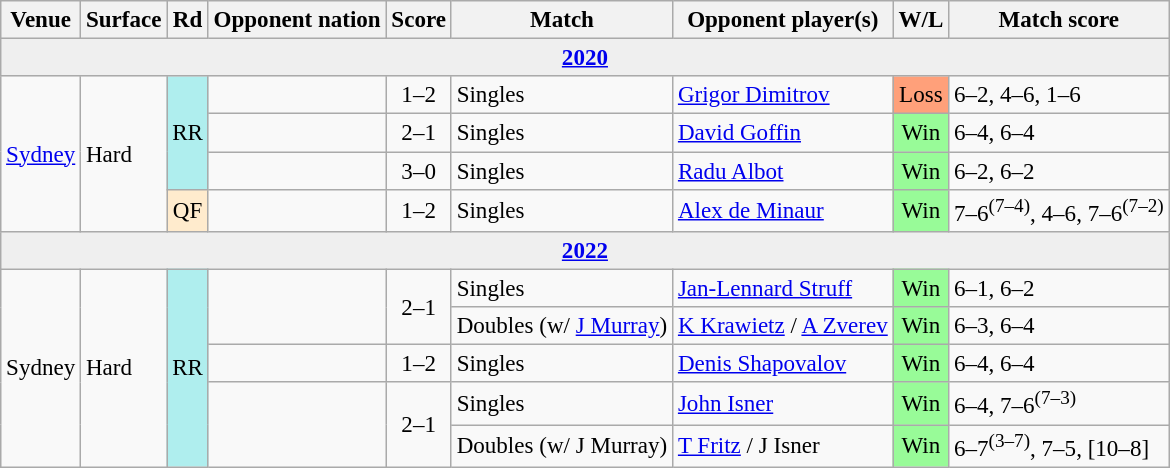<table class="wikitable nowrap" style=font-size:96%>
<tr>
<th>Venue</th>
<th>Surface</th>
<th>Rd</th>
<th>Opponent nation</th>
<th>Score</th>
<th>Match</th>
<th>Opponent player(s)</th>
<th>W/L</th>
<th>Match score</th>
</tr>
<tr bgcolor="efefef">
<td colspan="9" align="center"><strong><a href='#'>2020</a></strong></td>
</tr>
<tr>
<td rowspan="4" align="center"><a href='#'>Sydney</a></td>
<td rowspan="4">Hard</td>
<td rowspan="3" align="center" bgcolor="afeeee">RR</td>
<td></td>
<td align="center">1–2</td>
<td>Singles</td>
<td><a href='#'>Grigor Dimitrov</a></td>
<td bgcolor="ffa07a" align="center">Loss</td>
<td>6–2, 4–6, 1–6</td>
</tr>
<tr>
<td></td>
<td align="center">2–1</td>
<td>Singles</td>
<td><a href='#'>David Goffin</a></td>
<td bgcolor="98fb98" align="center">Win</td>
<td>6–4, 6–4</td>
</tr>
<tr>
<td></td>
<td align="center">3–0</td>
<td>Singles</td>
<td><a href='#'>Radu Albot</a></td>
<td bgcolor="98fb98" align="center">Win</td>
<td>6–2, 6–2</td>
</tr>
<tr>
<td align="center" bgcolor="ffebcd">QF</td>
<td></td>
<td align="center">1–2</td>
<td>Singles</td>
<td><a href='#'>Alex de Minaur</a></td>
<td bgcolor="98fb98" align="center">Win</td>
<td>7–6<sup>(7–4)</sup>, 4–6, 7–6<sup>(7–2)</sup></td>
</tr>
<tr bgcolor="efefef">
<td colspan="9" align="center"><strong><a href='#'>2022</a></strong></td>
</tr>
<tr>
<td rowspan="5" align="center">Sydney</td>
<td rowspan="5">Hard</td>
<td rowspan="5" align="center" bgcolor="afeeee">RR</td>
<td rowspan="2"></td>
<td rowspan="2" align="center">2–1</td>
<td>Singles</td>
<td><a href='#'>Jan-Lennard Struff</a></td>
<td bgcolor="98fb98" align="center">Win</td>
<td>6–1, 6–2</td>
</tr>
<tr>
<td>Doubles (w/ <a href='#'>J Murray</a>)</td>
<td><a href='#'>K Krawietz</a> / <a href='#'>A Zverev</a></td>
<td bgcolor="98fb98" align="center">Win</td>
<td>6–3, 6–4</td>
</tr>
<tr>
<td></td>
<td align="center">1–2</td>
<td>Singles</td>
<td><a href='#'>Denis Shapovalov</a></td>
<td bgcolor="98fb98" align="center">Win</td>
<td>6–4, 6–4</td>
</tr>
<tr>
<td rowspan="2"></td>
<td rowspan="2" align="center">2–1</td>
<td>Singles</td>
<td><a href='#'>John Isner</a></td>
<td bgcolor="98fb98" align="center">Win</td>
<td>6–4, 7–6<sup>(7–3)</sup></td>
</tr>
<tr>
<td>Doubles (w/ J Murray)</td>
<td><a href='#'>T Fritz</a> / J Isner</td>
<td bgcolor="98fb98" align="center">Win</td>
<td>6–7<sup>(3–7)</sup>, 7–5, [10–8]</td>
</tr>
</table>
